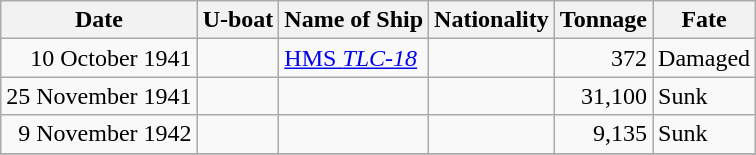<table class="wikitable">
<tr>
<th>Date</th>
<th>U-boat</th>
<th>Name of Ship</th>
<th>Nationality</th>
<th>Tonnage</th>
<th>Fate</th>
</tr>
<tr>
<td align="right">10 October 1941</td>
<td align="center"></td>
<td align="left"><a href='#'>HMS <em>TLC-18</em></a></td>
<td align="left"></td>
<td align="right">372</td>
<td align="left">Damaged</td>
</tr>
<tr>
<td align="right">25 November 1941</td>
<td align="center"></td>
<td align="left"></td>
<td align="left"></td>
<td align="right">31,100</td>
<td align="left">Sunk</td>
</tr>
<tr>
<td align="right">9 November 1942</td>
<td align="center"></td>
<td align="left"></td>
<td align="left"></td>
<td align="right">9,135</td>
<td align="left">Sunk</td>
</tr>
<tr>
</tr>
</table>
